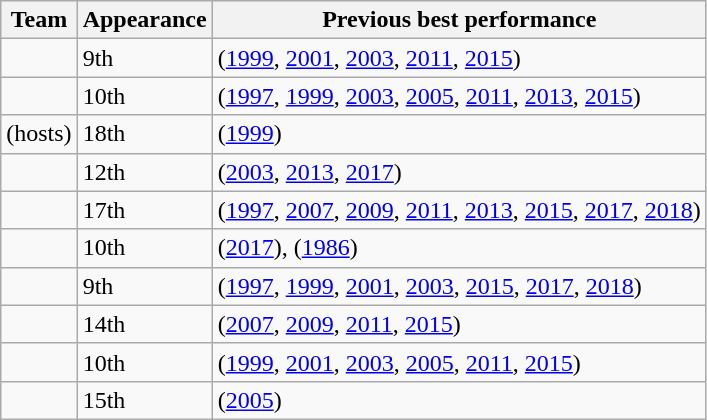<table class="wikitable sortable" style="text-align: left;">
<tr>
<th>Team</th>
<th data-sort-type="number">Appearance</th>
<th>Previous best performance</th>
</tr>
<tr>
<td></td>
<td>9th</td>
<td> (<a href='#'>1999</a>, <a href='#'>2001</a>, <a href='#'>2003</a>, <a href='#'>2011</a>, <a href='#'>2015</a>)</td>
</tr>
<tr>
<td></td>
<td>10th</td>
<td> (<a href='#'>1997</a>, <a href='#'>1999</a>, <a href='#'>2003</a>, <a href='#'>2005</a>, <a href='#'>2011</a>, <a href='#'>2013</a>, <a href='#'>2015</a>)</td>
</tr>
<tr>
<td> (hosts)</td>
<td>18th</td>
<td> (<a href='#'>1999</a>)</td>
</tr>
<tr>
<td></td>
<td>12th</td>
<td> (<a href='#'>2003</a>, <a href='#'>2013</a>, <a href='#'>2017</a>)</td>
</tr>
<tr>
<td></td>
<td>17th</td>
<td> (<a href='#'>1997</a>, <a href='#'>2007</a>, <a href='#'>2009</a>, <a href='#'>2011</a>, <a href='#'>2013</a>, <a href='#'>2015</a>, <a href='#'>2017</a>, <a href='#'>2018</a>)</td>
</tr>
<tr>
<td><s></s></td>
<td>10th</td>
<td> (<a href='#'>2017</a>),  (<a href='#'>1986</a>)</td>
</tr>
<tr>
<td></td>
<td>9th</td>
<td> (<a href='#'>1997</a>, <a href='#'>1999</a>, <a href='#'>2001</a>, <a href='#'>2003</a>, <a href='#'>2015</a>, <a href='#'>2017</a>, <a href='#'>2018</a>)</td>
</tr>
<tr>
<td></td>
<td>14th</td>
<td> (<a href='#'>2007</a>, <a href='#'>2009</a>, <a href='#'>2011</a>, <a href='#'>2015</a>)</td>
</tr>
<tr>
<td></td>
<td>10th</td>
<td> (<a href='#'>1999</a>, <a href='#'>2001</a>, <a href='#'>2003</a>, <a href='#'>2005</a>, <a href='#'>2011</a>, <a href='#'>2015</a>)</td>
</tr>
<tr>
<td></td>
<td>15th</td>
<td> (<a href='#'>2005</a>)</td>
</tr>
</table>
